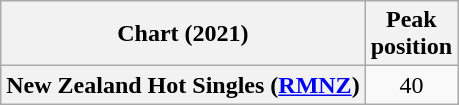<table class="wikitable sortable plainrowheaders" style="text-align:center">
<tr>
<th scope="col">Chart (2021)</th>
<th scope="col">Peak<br> position</th>
</tr>
<tr>
<th scope="row">New Zealand Hot Singles (<a href='#'>RMNZ</a>)</th>
<td>40</td>
</tr>
</table>
